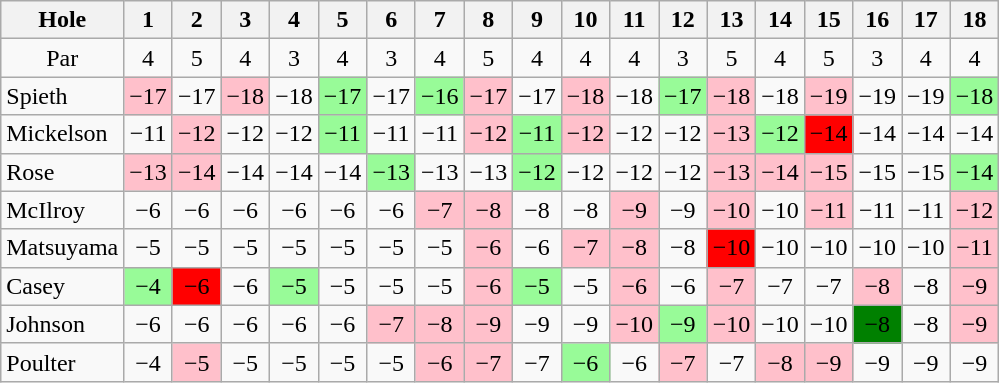<table class="wikitable" style="text-align:center">
<tr>
<th>Hole</th>
<th> 1 </th>
<th> 2 </th>
<th> 3 </th>
<th> 4 </th>
<th> 5 </th>
<th> 6 </th>
<th> 7 </th>
<th> 8 </th>
<th> 9 </th>
<th>10</th>
<th>11</th>
<th>12</th>
<th>13</th>
<th>14</th>
<th>15</th>
<th>16</th>
<th>17</th>
<th>18</th>
</tr>
<tr>
<td>Par</td>
<td>4</td>
<td>5</td>
<td>4</td>
<td>3</td>
<td>4</td>
<td>3</td>
<td>4</td>
<td>5</td>
<td>4</td>
<td>4</td>
<td>4</td>
<td>3</td>
<td>5</td>
<td>4</td>
<td>5</td>
<td>3</td>
<td>4</td>
<td>4</td>
</tr>
<tr>
<td align=left> Spieth</td>
<td style="background: Pink;">−17</td>
<td>−17</td>
<td style="background: Pink;">−18</td>
<td>−18</td>
<td style="background: PaleGreen;">−17</td>
<td>−17</td>
<td style="background: PaleGreen;">−16</td>
<td style="background: Pink;">−17</td>
<td>−17</td>
<td style="background: Pink;">−18</td>
<td>−18</td>
<td style="background: PaleGreen;">−17</td>
<td style="background: Pink;">−18</td>
<td>−18</td>
<td style="background: Pink;">−19</td>
<td>−19</td>
<td>−19</td>
<td style="background: PaleGreen;">−18</td>
</tr>
<tr>
<td align=left> Mickelson</td>
<td>−11</td>
<td style="background: Pink;">−12</td>
<td>−12</td>
<td>−12</td>
<td style="background: PaleGreen;">−11</td>
<td>−11</td>
<td>−11</td>
<td style="background: Pink;">−12</td>
<td style="background: PaleGreen;">−11</td>
<td style="background: Pink;">−12</td>
<td>−12</td>
<td>−12</td>
<td style="background: Pink;">−13</td>
<td style="background: PaleGreen;">−12</td>
<td style="background: Red;">−14</td>
<td>−14</td>
<td>−14</td>
<td>−14</td>
</tr>
<tr>
<td align=left> Rose</td>
<td style="background: Pink;">−13</td>
<td style="background: Pink;">−14</td>
<td>−14</td>
<td>−14</td>
<td>−14</td>
<td style="background: PaleGreen;">−13</td>
<td>−13</td>
<td>−13</td>
<td style="background: PaleGreen;">−12</td>
<td>−12</td>
<td>−12</td>
<td>−12</td>
<td style="background: Pink;">−13</td>
<td style="background: Pink;">−14</td>
<td style="background: Pink;">−15</td>
<td>−15</td>
<td>−15</td>
<td style="background: PaleGreen;">−14</td>
</tr>
<tr>
<td align=left> McIlroy</td>
<td>−6</td>
<td>−6</td>
<td>−6</td>
<td>−6</td>
<td>−6</td>
<td>−6</td>
<td style="background: Pink;">−7</td>
<td style="background: Pink;">−8</td>
<td>−8</td>
<td>−8</td>
<td style="background: Pink;">−9</td>
<td>−9</td>
<td style="background: Pink;">−10</td>
<td>−10</td>
<td style="background: Pink;">−11</td>
<td>−11</td>
<td>−11</td>
<td style="background: Pink;">−12</td>
</tr>
<tr>
<td align=left> Matsuyama</td>
<td>−5</td>
<td>−5</td>
<td>−5</td>
<td>−5</td>
<td>−5</td>
<td>−5</td>
<td>−5</td>
<td style="background: Pink;">−6</td>
<td>−6</td>
<td style="background: Pink;">−7</td>
<td style="background: Pink;">−8</td>
<td>−8</td>
<td style="background: Red;">−10</td>
<td>−10</td>
<td>−10</td>
<td>−10</td>
<td>−10</td>
<td style="background: Pink;">−11</td>
</tr>
<tr>
<td align=left> Casey</td>
<td style="background: PaleGreen;">−4</td>
<td style="background: Red;">−6</td>
<td>−6</td>
<td style="background: PaleGreen;">−5</td>
<td>−5</td>
<td>−5</td>
<td>−5</td>
<td style="background: Pink;">−6</td>
<td style="background: PaleGreen;">−5</td>
<td>−5</td>
<td style="background: Pink;">−6</td>
<td>−6</td>
<td style="background: Pink;">−7</td>
<td>−7</td>
<td>−7</td>
<td style="background: Pink;">−8</td>
<td>−8</td>
<td style="background: Pink;">−9</td>
</tr>
<tr>
<td align=left> Johnson</td>
<td>−6</td>
<td>−6</td>
<td>−6</td>
<td>−6</td>
<td>−6</td>
<td style="background: Pink;">−7</td>
<td style="background: Pink;">−8</td>
<td style="background: Pink;">−9</td>
<td>−9</td>
<td>−9</td>
<td style="background: Pink;">−10</td>
<td style="background: PaleGreen;">−9</td>
<td style="background: Pink;">−10</td>
<td>−10</td>
<td>−10</td>
<td style="background: Green;">−8</td>
<td>−8</td>
<td style="background: Pink;">−9</td>
</tr>
<tr>
<td align=left> Poulter</td>
<td>−4</td>
<td style="background: Pink;">−5</td>
<td>−5</td>
<td>−5</td>
<td>−5</td>
<td>−5</td>
<td style="background: Pink;">−6</td>
<td style="background: Pink;">−7</td>
<td>−7</td>
<td style="background: PaleGreen;">−6</td>
<td>−6</td>
<td style="background: Pink;">−7</td>
<td>−7</td>
<td style="background: Pink;">−8</td>
<td style="background: Pink;">−9</td>
<td>−9</td>
<td>−9</td>
<td>−9</td>
</tr>
</table>
